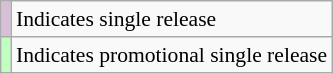<table class="wikitable" style="font-size:90%;">
<tr>
<th scope="row" style="background:thistle;"></th>
<td>Indicates single release</td>
</tr>
<tr>
<th scope="row" style="background-color:#BFFFC0"></th>
<td>Indicates promotional single release</td>
</tr>
</table>
